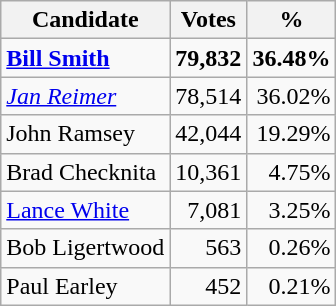<table class="wikitable">
<tr>
<th>Candidate</th>
<th>Votes</th>
<th>%</th>
</tr>
<tr>
<td><strong><a href='#'>Bill Smith</a></strong></td>
<td align="right"><strong>79,832</strong></td>
<td align="right"><strong>36.48%</strong></td>
</tr>
<tr>
<td><em><a href='#'>Jan Reimer</a></em></td>
<td align="right">78,514</td>
<td align="right">36.02%</td>
</tr>
<tr>
<td>John Ramsey</td>
<td align="right">42,044</td>
<td align="right">19.29%</td>
</tr>
<tr>
<td>Brad Checknita</td>
<td align="right">10,361</td>
<td align="right">4.75%</td>
</tr>
<tr>
<td><a href='#'>Lance White</a></td>
<td align="right">7,081</td>
<td align="right">3.25%</td>
</tr>
<tr>
<td>Bob Ligertwood</td>
<td align="right">563</td>
<td align="right">0.26%</td>
</tr>
<tr>
<td>Paul Earley</td>
<td align="right">452</td>
<td align="right">0.21%</td>
</tr>
</table>
